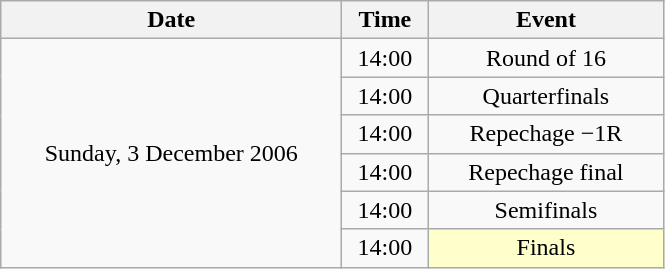<table class = "wikitable" style="text-align:center;">
<tr>
<th width=220>Date</th>
<th width=50>Time</th>
<th width=150>Event</th>
</tr>
<tr>
<td rowspan=6>Sunday, 3 December 2006</td>
<td>14:00</td>
<td>Round of 16</td>
</tr>
<tr>
<td>14:00</td>
<td>Quarterfinals</td>
</tr>
<tr>
<td>14:00</td>
<td>Repechage −1R</td>
</tr>
<tr>
<td>14:00</td>
<td>Repechage final</td>
</tr>
<tr>
<td>14:00</td>
<td>Semifinals</td>
</tr>
<tr>
<td>14:00</td>
<td bgcolor=ffffcc>Finals</td>
</tr>
</table>
